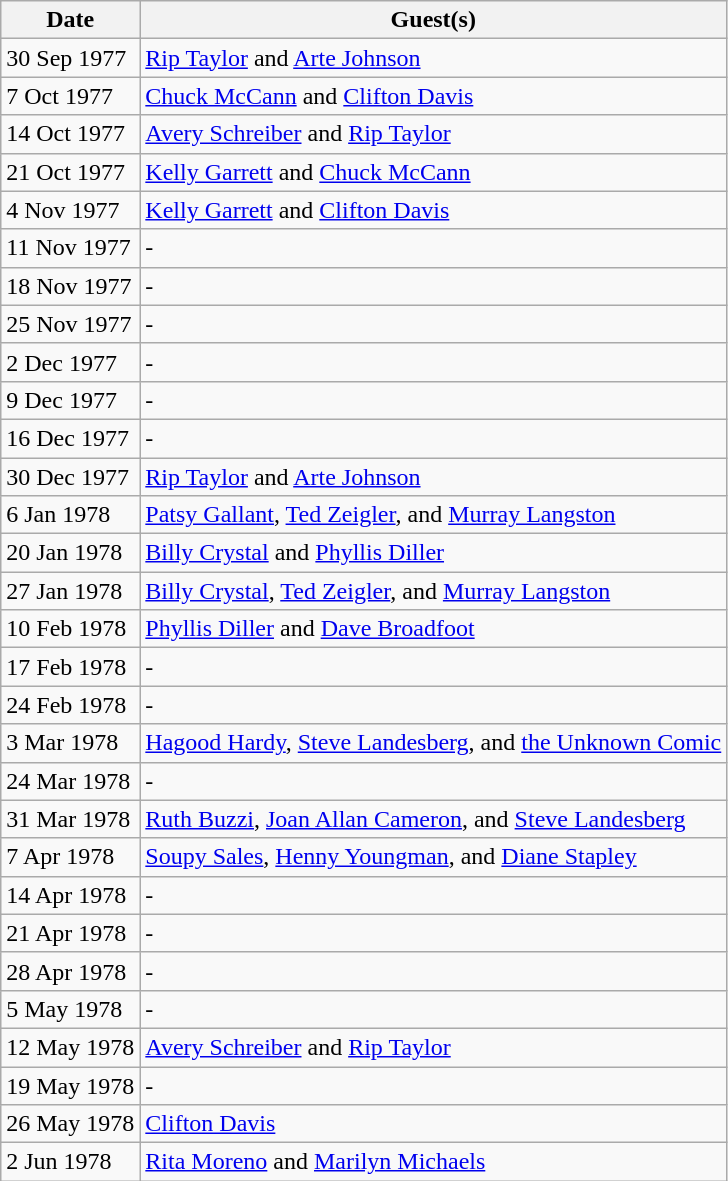<table class="wikitable">
<tr>
<th>Date</th>
<th>Guest(s)</th>
</tr>
<tr>
<td>30 Sep 1977</td>
<td><a href='#'>Rip Taylor</a> and <a href='#'>Arte Johnson</a></td>
</tr>
<tr>
<td>7 Oct 1977</td>
<td><a href='#'>Chuck McCann</a> and <a href='#'>Clifton Davis</a></td>
</tr>
<tr>
<td>14 Oct 1977</td>
<td><a href='#'>Avery Schreiber</a> and <a href='#'>Rip Taylor</a></td>
</tr>
<tr>
<td>21 Oct 1977</td>
<td><a href='#'>Kelly Garrett</a> and <a href='#'>Chuck McCann</a></td>
</tr>
<tr>
<td>4 Nov 1977</td>
<td><a href='#'>Kelly Garrett</a> and <a href='#'>Clifton Davis</a></td>
</tr>
<tr>
<td>11 Nov 1977</td>
<td>-</td>
</tr>
<tr>
<td>18 Nov 1977</td>
<td>-</td>
</tr>
<tr>
<td>25 Nov 1977</td>
<td>-</td>
</tr>
<tr>
<td>2 Dec 1977</td>
<td>-</td>
</tr>
<tr>
<td>9 Dec 1977</td>
<td>-</td>
</tr>
<tr>
<td>16 Dec 1977</td>
<td>-</td>
</tr>
<tr>
<td>30 Dec 1977</td>
<td><a href='#'>Rip Taylor</a> and <a href='#'>Arte Johnson</a></td>
</tr>
<tr>
<td>6 Jan 1978</td>
<td><a href='#'>Patsy Gallant</a>, <a href='#'>Ted Zeigler</a>, and <a href='#'>Murray Langston</a></td>
</tr>
<tr>
<td>20 Jan 1978</td>
<td><a href='#'>Billy Crystal</a> and <a href='#'>Phyllis Diller</a></td>
</tr>
<tr>
<td>27 Jan 1978</td>
<td><a href='#'>Billy Crystal</a>, <a href='#'>Ted Zeigler</a>, and <a href='#'>Murray Langston</a></td>
</tr>
<tr>
<td>10 Feb 1978</td>
<td><a href='#'>Phyllis Diller</a> and <a href='#'>Dave Broadfoot</a></td>
</tr>
<tr>
<td>17 Feb 1978</td>
<td>-</td>
</tr>
<tr>
<td>24 Feb 1978</td>
<td>-</td>
</tr>
<tr>
<td>3 Mar 1978</td>
<td><a href='#'>Hagood Hardy</a>, <a href='#'>Steve Landesberg</a>, and <a href='#'>the Unknown Comic</a></td>
</tr>
<tr>
<td>24 Mar 1978</td>
<td>-</td>
</tr>
<tr>
<td>31 Mar 1978</td>
<td><a href='#'>Ruth Buzzi</a>, <a href='#'>Joan Allan Cameron</a>, and <a href='#'>Steve Landesberg</a></td>
</tr>
<tr>
<td>7 Apr 1978</td>
<td><a href='#'>Soupy Sales</a>, <a href='#'>Henny Youngman</a>, and <a href='#'>Diane Stapley</a></td>
</tr>
<tr>
<td>14 Apr 1978</td>
<td>-</td>
</tr>
<tr>
<td>21 Apr 1978</td>
<td>-</td>
</tr>
<tr>
<td>28 Apr 1978</td>
<td>-</td>
</tr>
<tr>
<td>5 May 1978</td>
<td>-</td>
</tr>
<tr>
<td>12 May 1978</td>
<td><a href='#'>Avery Schreiber</a> and <a href='#'>Rip Taylor</a></td>
</tr>
<tr>
<td>19 May 1978</td>
<td>-</td>
</tr>
<tr>
<td>26 May 1978</td>
<td><a href='#'>Clifton Davis</a></td>
</tr>
<tr>
<td>2 Jun 1978</td>
<td><a href='#'>Rita Moreno</a> and <a href='#'>Marilyn Michaels</a></td>
</tr>
</table>
